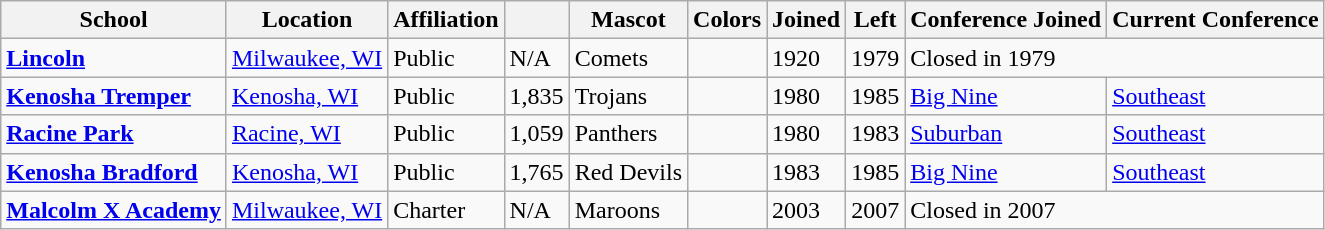<table class="wikitable sortable">
<tr>
<th>School</th>
<th>Location</th>
<th>Affiliation</th>
<th></th>
<th>Mascot</th>
<th>Colors</th>
<th>Joined</th>
<th>Left</th>
<th>Conference Joined</th>
<th>Current Conference</th>
</tr>
<tr>
<td><a href='#'><strong>Lincoln</strong></a></td>
<td><a href='#'>Milwaukee, WI</a></td>
<td>Public</td>
<td>N/A</td>
<td>Comets</td>
<td> </td>
<td>1920</td>
<td>1979</td>
<td colspan="2">Closed in 1979</td>
</tr>
<tr>
<td><a href='#'><strong>Kenosha Tremper</strong></a></td>
<td><a href='#'>Kenosha, WI</a></td>
<td>Public</td>
<td>1,835</td>
<td>Trojans</td>
<td> </td>
<td>1980</td>
<td>1985</td>
<td><a href='#'>Big Nine</a></td>
<td><a href='#'>Southeast</a></td>
</tr>
<tr>
<td><a href='#'><strong>Racine Park</strong></a></td>
<td><a href='#'>Racine, WI</a></td>
<td>Public</td>
<td>1,059</td>
<td>Panthers</td>
<td> </td>
<td>1980</td>
<td>1983</td>
<td><a href='#'>Suburban</a></td>
<td><a href='#'>Southeast</a></td>
</tr>
<tr>
<td><a href='#'><strong>Kenosha Bradford</strong></a></td>
<td><a href='#'>Kenosha, WI</a></td>
<td>Public</td>
<td>1,765</td>
<td>Red Devils</td>
<td> </td>
<td>1983</td>
<td>1985</td>
<td><a href='#'>Big Nine</a></td>
<td><a href='#'>Southeast</a></td>
</tr>
<tr>
<td><a href='#'><strong>Malcolm X Academy</strong></a></td>
<td><a href='#'>Milwaukee, WI</a></td>
<td>Charter</td>
<td>N/A</td>
<td>Maroons</td>
<td> </td>
<td>2003</td>
<td>2007</td>
<td colspan="2">Closed in 2007</td>
</tr>
</table>
